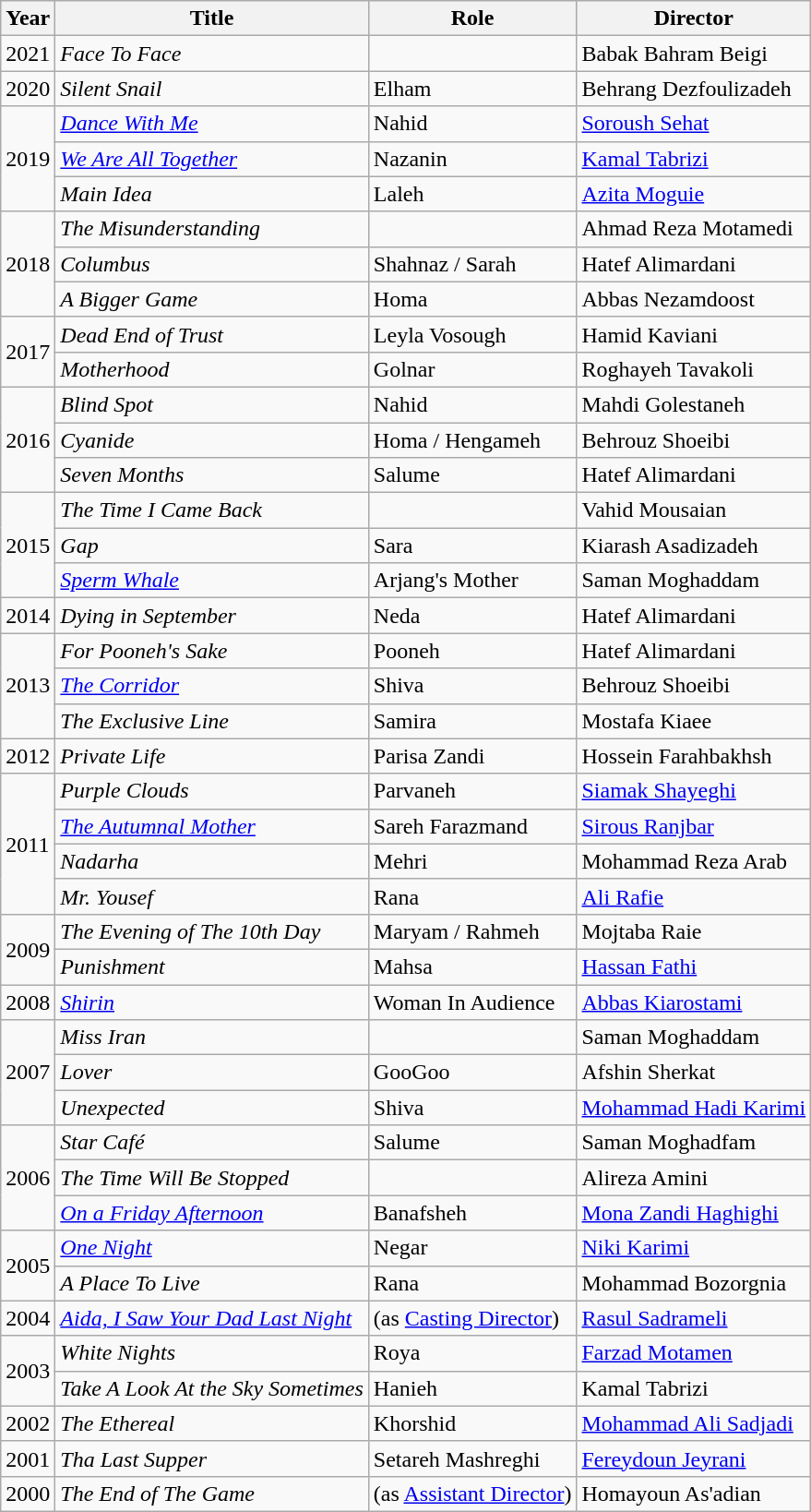<table class="wikitable sortable">
<tr>
<th>Year</th>
<th>Title</th>
<th>Role</th>
<th>Director</th>
</tr>
<tr>
<td>2021</td>
<td><em>Face To Face</em></td>
<td></td>
<td>Babak Bahram Beigi</td>
</tr>
<tr>
<td>2020</td>
<td><em>Silent Snail</em></td>
<td>Elham</td>
<td>Behrang Dezfoulizadeh</td>
</tr>
<tr>
<td rowspan="3">2019</td>
<td><em><a href='#'>Dance With Me</a></em></td>
<td>Nahid</td>
<td><a href='#'>Soroush Sehat</a></td>
</tr>
<tr>
<td><em><a href='#'>We Are All Together</a></em></td>
<td>Nazanin</td>
<td><a href='#'>Kamal Tabrizi</a></td>
</tr>
<tr>
<td><em>Main Idea</em></td>
<td>Laleh</td>
<td><a href='#'>Azita Moguie</a></td>
</tr>
<tr>
<td rowspan="3">2018</td>
<td><em>The Misunderstanding</em></td>
<td></td>
<td>Ahmad Reza Motamedi</td>
</tr>
<tr>
<td><em>Columbus</em></td>
<td>Shahnaz / Sarah</td>
<td>Hatef Alimardani</td>
</tr>
<tr>
<td><em>A Bigger Game</em></td>
<td>Homa</td>
<td>Abbas Nezamdoost</td>
</tr>
<tr>
<td rowspan="2">2017</td>
<td><em>Dead End of Trust</em></td>
<td>Leyla Vosough</td>
<td>Hamid Kaviani</td>
</tr>
<tr>
<td><em>Motherhood</em></td>
<td>Golnar</td>
<td>Roghayeh Tavakoli</td>
</tr>
<tr>
<td rowspan="3">2016</td>
<td><em>Blind Spot</em></td>
<td>Nahid</td>
<td>Mahdi Golestaneh</td>
</tr>
<tr>
<td><em>Cyanide</em></td>
<td>Homa / Hengameh</td>
<td>Behrouz Shoeibi</td>
</tr>
<tr>
<td><em>Seven Months</em></td>
<td>Salume</td>
<td>Hatef Alimardani</td>
</tr>
<tr>
<td rowspan="3">2015</td>
<td><em>The Time I Came Back</em></td>
<td></td>
<td>Vahid Mousaian</td>
</tr>
<tr>
<td><em>Gap</em></td>
<td>Sara</td>
<td>Kiarash Asadizadeh</td>
</tr>
<tr>
<td><em><a href='#'>Sperm Whale</a></em></td>
<td>Arjang's Mother</td>
<td>Saman Moghaddam</td>
</tr>
<tr>
<td>2014</td>
<td><em>Dying in September</em></td>
<td>Neda</td>
<td>Hatef Alimardani</td>
</tr>
<tr>
<td rowspan="3">2013</td>
<td><em>For Pooneh's Sake</em></td>
<td>Pooneh</td>
<td>Hatef Alimardani</td>
</tr>
<tr>
<td><em><a href='#'>The Corridor</a></em></td>
<td>Shiva</td>
<td>Behrouz Shoeibi</td>
</tr>
<tr>
<td><em>The Exclusive Line</em></td>
<td>Samira</td>
<td>Mostafa Kiaee</td>
</tr>
<tr>
<td>2012</td>
<td><em>Private Life</em></td>
<td>Parisa Zandi</td>
<td>Hossein Farahbakhsh</td>
</tr>
<tr>
<td rowspan="4">2011</td>
<td><em>Purple Clouds</em></td>
<td>Parvaneh</td>
<td><a href='#'>Siamak Shayeghi</a></td>
</tr>
<tr>
<td><em><a href='#'>The Autumnal Mother</a></em></td>
<td>Sareh Farazmand</td>
<td><a href='#'>Sirous Ranjbar</a></td>
</tr>
<tr>
<td><em>Nadarha</em></td>
<td>Mehri</td>
<td>Mohammad Reza Arab</td>
</tr>
<tr>
<td><em>Mr. Yousef</em></td>
<td>Rana</td>
<td><a href='#'>Ali Rafie</a></td>
</tr>
<tr>
<td rowspan="2">2009</td>
<td><em>The Evening of The 10th Day</em></td>
<td>Maryam / Rahmeh</td>
<td>Mojtaba Raie</td>
</tr>
<tr>
<td><em>Punishment</em></td>
<td>Mahsa</td>
<td><a href='#'>Hassan Fathi</a></td>
</tr>
<tr>
<td>2008</td>
<td><a href='#'><em>Shirin</em></a></td>
<td>Woman In Audience</td>
<td><a href='#'>Abbas Kiarostami</a></td>
</tr>
<tr>
<td rowspan="3">2007</td>
<td><em>Miss Iran</em></td>
<td></td>
<td>Saman Moghaddam</td>
</tr>
<tr>
<td><em>Lover</em></td>
<td>GooGoo</td>
<td>Afshin Sherkat</td>
</tr>
<tr>
<td><em>Unexpected</em></td>
<td>Shiva</td>
<td><a href='#'>Mohammad Hadi Karimi</a></td>
</tr>
<tr>
<td rowspan="3">2006</td>
<td><em>Star Café</em></td>
<td>Salume</td>
<td>Saman Moghadfam</td>
</tr>
<tr>
<td><em>The Time Will Be Stopped</em></td>
<td></td>
<td>Alireza Amini</td>
</tr>
<tr>
<td><a href='#'><em>On a Friday Afternoon</em></a></td>
<td>Banafsheh</td>
<td><a href='#'>Mona Zandi Haghighi</a></td>
</tr>
<tr>
<td rowspan="2">2005</td>
<td><a href='#'><em>One Night</em></a></td>
<td>Negar</td>
<td><a href='#'>Niki Karimi</a></td>
</tr>
<tr>
<td><em>A Place To Live</em></td>
<td>Rana</td>
<td>Mohammad Bozorgnia</td>
</tr>
<tr>
<td>2004</td>
<td><em><a href='#'>Aida, I Saw Your Dad Last Night</a></em></td>
<td>(as <a href='#'>Casting Director</a>)</td>
<td><a href='#'>Rasul Sadrameli</a></td>
</tr>
<tr>
<td rowspan="2">2003</td>
<td><em>White Nights</em></td>
<td>Roya</td>
<td><a href='#'>Farzad Motamen</a></td>
</tr>
<tr>
<td><em>Take A Look At the Sky Sometimes</em></td>
<td>Hanieh</td>
<td>Kamal Tabrizi</td>
</tr>
<tr>
<td>2002</td>
<td><em>The Ethereal</em></td>
<td>Khorshid</td>
<td><a href='#'>Mohammad Ali Sadjadi</a></td>
</tr>
<tr>
<td>2001</td>
<td><em>Tha Last Supper</em></td>
<td>Setareh Mashreghi</td>
<td><a href='#'>Fereydoun Jeyrani</a></td>
</tr>
<tr>
<td>2000</td>
<td><em>The End of The Game</em></td>
<td>(as <a href='#'>Assistant Director</a>)</td>
<td>Homayoun As'adian</td>
</tr>
</table>
